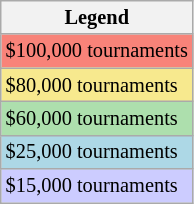<table class=wikitable style="font-size:85%">
<tr>
<th>Legend</th>
</tr>
<tr style="background:#f88379;">
<td>$100,000 tournaments</td>
</tr>
<tr style="background:#f7e98e;">
<td>$80,000 tournaments</td>
</tr>
<tr style="background:#addfad;">
<td>$60,000 tournaments</td>
</tr>
<tr style="background:lightblue;">
<td>$25,000 tournaments</td>
</tr>
<tr style="background:#ccf;">
<td>$15,000 tournaments</td>
</tr>
</table>
